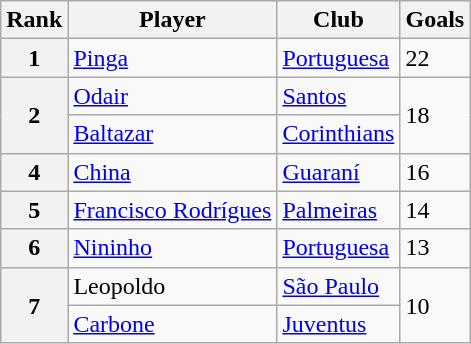<table class="wikitable">
<tr>
<th>Rank</th>
<th>Player</th>
<th>Club</th>
<th>Goals</th>
</tr>
<tr>
<th>1</th>
<td><a href='#'>Pinga</a></td>
<td><a href='#'>Portuguesa</a></td>
<td>22</td>
</tr>
<tr>
<th rowspan="2">2</th>
<td><a href='#'>Odair</a></td>
<td><a href='#'>Santos</a></td>
<td rowspan="2">18</td>
</tr>
<tr>
<td><a href='#'>Baltazar</a></td>
<td><a href='#'>Corinthians</a></td>
</tr>
<tr>
<th>4</th>
<td><a href='#'>China</a></td>
<td><a href='#'>Guaraní</a></td>
<td>16</td>
</tr>
<tr>
<th>5</th>
<td><a href='#'>Francisco Rodrígues</a></td>
<td><a href='#'>Palmeiras</a></td>
<td>14</td>
</tr>
<tr>
<th>6</th>
<td><a href='#'>Nininho</a></td>
<td><a href='#'>Portuguesa</a></td>
<td>13</td>
</tr>
<tr>
<th rowspan="2">7</th>
<td>Leopoldo</td>
<td><a href='#'>São Paulo</a></td>
<td rowspan="2">10</td>
</tr>
<tr>
<td><a href='#'>Carbone</a></td>
<td><a href='#'>Juventus</a></td>
</tr>
</table>
